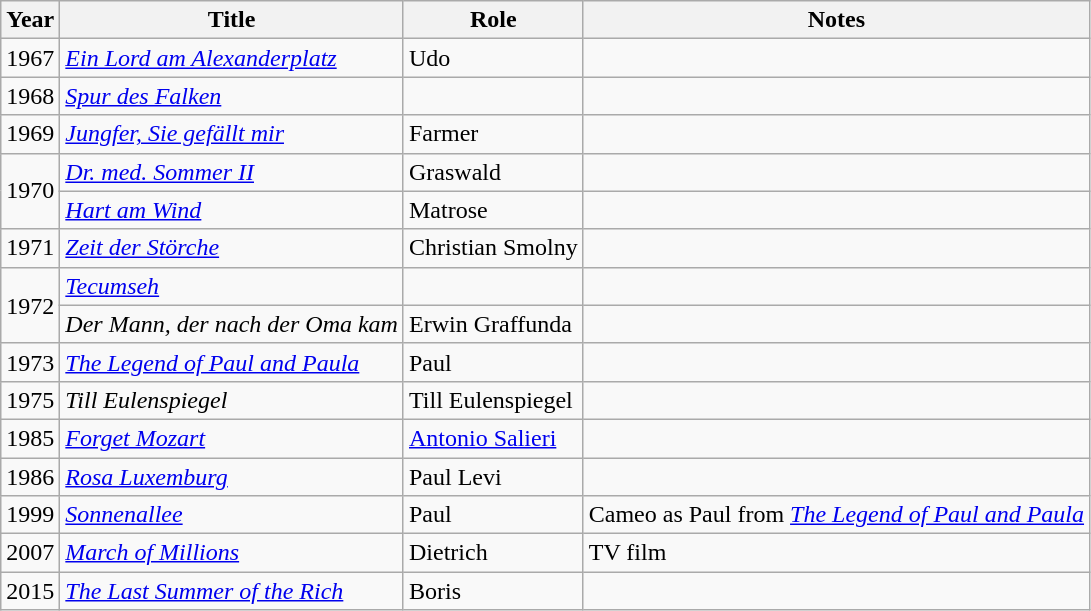<table class="wikitable sortable">
<tr>
<th>Year</th>
<th>Title</th>
<th>Role</th>
<th class="unsortable">Notes</th>
</tr>
<tr>
<td>1967</td>
<td><em><a href='#'>Ein Lord am Alexanderplatz</a></em></td>
<td>Udo</td>
<td></td>
</tr>
<tr>
<td>1968</td>
<td><em><a href='#'>Spur des Falken</a></em></td>
<td></td>
<td></td>
</tr>
<tr>
<td>1969</td>
<td><em><a href='#'>Jungfer, Sie gefällt mir</a></em></td>
<td>Farmer</td>
<td></td>
</tr>
<tr>
<td rowspan=2>1970</td>
<td><em><a href='#'>Dr. med. Sommer II</a></em></td>
<td>Graswald</td>
<td></td>
</tr>
<tr>
<td><em><a href='#'>Hart am Wind</a></em></td>
<td>Matrose</td>
<td></td>
</tr>
<tr>
<td>1971</td>
<td><em><a href='#'>Zeit der Störche</a></em></td>
<td>Christian Smolny</td>
<td></td>
</tr>
<tr>
<td rowspan=2>1972</td>
<td><em><a href='#'>Tecumseh</a></em></td>
<td></td>
<td></td>
</tr>
<tr>
<td><em>Der Mann, der nach der Oma kam</em></td>
<td>Erwin Graffunda</td>
<td></td>
</tr>
<tr>
<td>1973</td>
<td><em><a href='#'>The Legend of Paul and Paula</a></em></td>
<td>Paul</td>
<td></td>
</tr>
<tr>
<td>1975</td>
<td><em>Till Eulenspiegel</em></td>
<td>Till Eulenspiegel</td>
<td></td>
</tr>
<tr>
<td>1985</td>
<td><em><a href='#'>Forget Mozart</a></em></td>
<td><a href='#'>Antonio Salieri</a></td>
<td></td>
</tr>
<tr>
<td>1986</td>
<td><em><a href='#'>Rosa Luxemburg</a></em></td>
<td>Paul Levi</td>
<td></td>
</tr>
<tr>
<td>1999</td>
<td><em><a href='#'>Sonnenallee</a></em></td>
<td>Paul</td>
<td>Cameo as Paul from <em><a href='#'>The Legend of Paul and Paula</a></em></td>
</tr>
<tr>
<td>2007</td>
<td><em><a href='#'>March of Millions</a></em></td>
<td>Dietrich</td>
<td>TV film</td>
</tr>
<tr>
<td>2015</td>
<td><em><a href='#'>The Last Summer of the Rich</a></em></td>
<td>Boris</td>
<td></td>
</tr>
</table>
